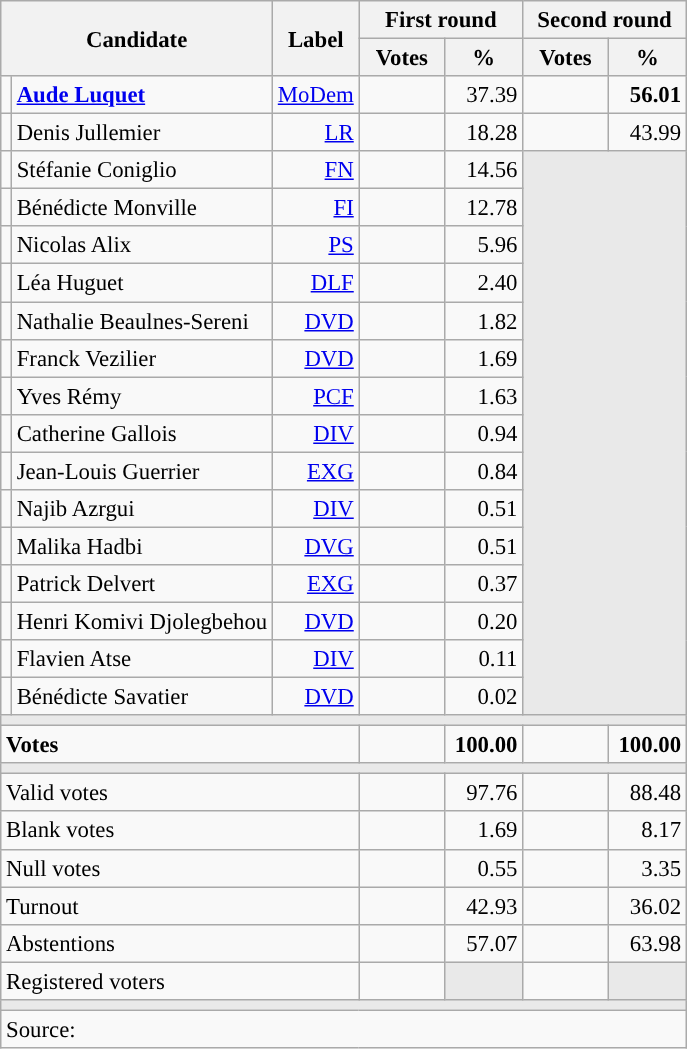<table class="wikitable" style="text-align:right;font-size:95%;">
<tr>
<th rowspan="2" colspan="2">Candidate</th>
<th rowspan="2">Label</th>
<th colspan="2">First round</th>
<th colspan="2">Second round</th>
</tr>
<tr>
<th style="width:50px;">Votes</th>
<th style="width:45px;">%</th>
<th style="width:50px;">Votes</th>
<th style="width:45px;">%</th>
</tr>
<tr>
<td style="color:inherit;background:"></td>
<td style="text-align:left;"><strong><a href='#'>Aude Luquet</a></strong></td>
<td><a href='#'>MoDem</a></td>
<td></td>
<td>37.39</td>
<td><strong></strong></td>
<td><strong>56.01</strong></td>
</tr>
<tr>
<td style="color:inherit;background:"></td>
<td style="text-align:left;">Denis Jullemier</td>
<td><a href='#'>LR</a></td>
<td></td>
<td>18.28</td>
<td></td>
<td>43.99</td>
</tr>
<tr>
<td style="color:inherit;background:"></td>
<td style="text-align:left;">Stéfanie Coniglio</td>
<td><a href='#'>FN</a></td>
<td></td>
<td>14.56</td>
<td colspan="2" rowspan="15" style="background:#E9E9E9;"></td>
</tr>
<tr>
<td style="color:inherit;background:"></td>
<td style="text-align:left;">Bénédicte Monville</td>
<td><a href='#'>FI</a></td>
<td></td>
<td>12.78</td>
</tr>
<tr>
<td style="color:inherit;background:"></td>
<td style="text-align:left;">Nicolas Alix</td>
<td><a href='#'>PS</a></td>
<td></td>
<td>5.96</td>
</tr>
<tr>
<td style="color:inherit;background:"></td>
<td style="text-align:left;">Léa Huguet</td>
<td><a href='#'>DLF</a></td>
<td></td>
<td>2.40</td>
</tr>
<tr>
<td style="color:inherit;background:"></td>
<td style="text-align:left;">Nathalie Beaulnes-Sereni</td>
<td><a href='#'>DVD</a></td>
<td></td>
<td>1.82</td>
</tr>
<tr>
<td style="color:inherit;background:"></td>
<td style="text-align:left;">Franck Vezilier</td>
<td><a href='#'>DVD</a></td>
<td></td>
<td>1.69</td>
</tr>
<tr>
<td style="color:inherit;background:"></td>
<td style="text-align:left;">Yves Rémy</td>
<td><a href='#'>PCF</a></td>
<td></td>
<td>1.63</td>
</tr>
<tr>
<td style="color:inherit;background:"></td>
<td style="text-align:left;">Catherine Gallois</td>
<td><a href='#'>DIV</a></td>
<td></td>
<td>0.94</td>
</tr>
<tr>
<td style="color:inherit;background:"></td>
<td style="text-align:left;">Jean-Louis Guerrier</td>
<td><a href='#'>EXG</a></td>
<td></td>
<td>0.84</td>
</tr>
<tr>
<td style="color:inherit;background:"></td>
<td style="text-align:left;">Najib Azrgui</td>
<td><a href='#'>DIV</a></td>
<td></td>
<td>0.51</td>
</tr>
<tr>
<td style="color:inherit;background:"></td>
<td style="text-align:left;">Malika Hadbi</td>
<td><a href='#'>DVG</a></td>
<td></td>
<td>0.51</td>
</tr>
<tr>
<td style="color:inherit;background:"></td>
<td style="text-align:left;">Patrick Delvert</td>
<td><a href='#'>EXG</a></td>
<td></td>
<td>0.37</td>
</tr>
<tr>
<td style="color:inherit;background:"></td>
<td style="text-align:left;">Henri Komivi Djolegbehou</td>
<td><a href='#'>DVD</a></td>
<td></td>
<td>0.20</td>
</tr>
<tr>
<td style="color:inherit;background:"></td>
<td style="text-align:left;">Flavien Atse</td>
<td><a href='#'>DIV</a></td>
<td></td>
<td>0.11</td>
</tr>
<tr>
<td style="color:inherit;background:"></td>
<td style="text-align:left;">Bénédicte Savatier</td>
<td><a href='#'>DVD</a></td>
<td></td>
<td>0.02</td>
</tr>
<tr>
<td colspan="7" style="background:#E9E9E9;"></td>
</tr>
<tr style="font-weight:bold;">
<td colspan="3" style="text-align:left;">Votes</td>
<td></td>
<td>100.00</td>
<td></td>
<td>100.00</td>
</tr>
<tr>
<td colspan="7" style="background:#E9E9E9;"></td>
</tr>
<tr>
<td colspan="3" style="text-align:left;">Valid votes</td>
<td></td>
<td>97.76</td>
<td></td>
<td>88.48</td>
</tr>
<tr>
<td colspan="3" style="text-align:left;">Blank votes</td>
<td></td>
<td>1.69</td>
<td></td>
<td>8.17</td>
</tr>
<tr>
<td colspan="3" style="text-align:left;">Null votes</td>
<td></td>
<td>0.55</td>
<td></td>
<td>3.35</td>
</tr>
<tr>
<td colspan="3" style="text-align:left;">Turnout</td>
<td></td>
<td>42.93</td>
<td></td>
<td>36.02</td>
</tr>
<tr>
<td colspan="3" style="text-align:left;">Abstentions</td>
<td></td>
<td>57.07</td>
<td></td>
<td>63.98</td>
</tr>
<tr>
<td colspan="3" style="text-align:left;">Registered voters</td>
<td></td>
<td style="color:inherit;background:#E9E9E9;"></td>
<td></td>
<td style="color:inherit;background:#E9E9E9;"></td>
</tr>
<tr>
<td colspan="7" style="background:#E9E9E9;"></td>
</tr>
<tr>
<td colspan="7" style="text-align:left;">Source: </td>
</tr>
</table>
